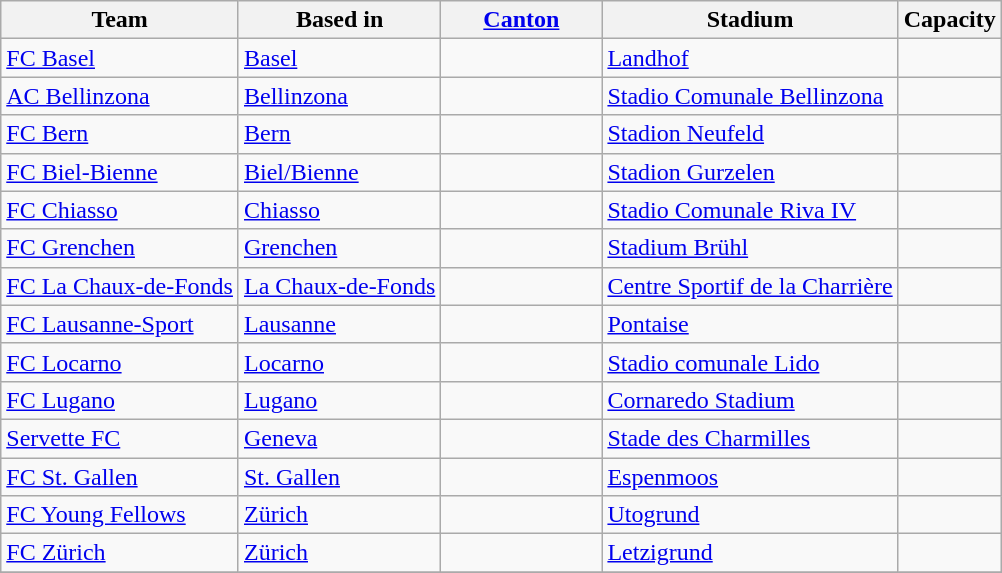<table class="wikitable sortable" style="text-align: left;">
<tr>
<th>Team</th>
<th>Based in</th>
<th width="100"><a href='#'>Canton</a></th>
<th>Stadium</th>
<th>Capacity</th>
</tr>
<tr>
<td><a href='#'>FC Basel</a></td>
<td><a href='#'>Basel</a></td>
<td></td>
<td><a href='#'>Landhof</a></td>
<td></td>
</tr>
<tr>
<td><a href='#'>AC Bellinzona</a></td>
<td><a href='#'>Bellinzona</a></td>
<td></td>
<td><a href='#'>Stadio Comunale Bellinzona</a></td>
<td></td>
</tr>
<tr>
<td><a href='#'>FC Bern</a></td>
<td><a href='#'>Bern</a></td>
<td></td>
<td><a href='#'>Stadion Neufeld</a></td>
<td></td>
</tr>
<tr>
<td><a href='#'>FC Biel-Bienne</a></td>
<td><a href='#'>Biel/Bienne</a></td>
<td></td>
<td><a href='#'>Stadion Gurzelen</a></td>
<td></td>
</tr>
<tr>
<td><a href='#'>FC Chiasso</a></td>
<td><a href='#'>Chiasso</a></td>
<td></td>
<td><a href='#'>Stadio Comunale Riva IV</a></td>
<td></td>
</tr>
<tr>
<td><a href='#'>FC Grenchen</a></td>
<td><a href='#'>Grenchen</a></td>
<td></td>
<td><a href='#'>Stadium Brühl</a></td>
<td></td>
</tr>
<tr>
<td><a href='#'>FC La Chaux-de-Fonds</a></td>
<td><a href='#'>La Chaux-de-Fonds</a></td>
<td></td>
<td><a href='#'>Centre Sportif de la Charrière</a></td>
<td></td>
</tr>
<tr>
<td><a href='#'>FC Lausanne-Sport</a></td>
<td><a href='#'>Lausanne</a></td>
<td></td>
<td><a href='#'>Pontaise</a></td>
<td></td>
</tr>
<tr>
<td><a href='#'>FC Locarno</a></td>
<td><a href='#'>Locarno</a></td>
<td></td>
<td><a href='#'>Stadio comunale Lido</a></td>
<td></td>
</tr>
<tr>
<td><a href='#'>FC Lugano</a></td>
<td><a href='#'>Lugano</a></td>
<td></td>
<td><a href='#'>Cornaredo Stadium</a></td>
<td></td>
</tr>
<tr>
<td><a href='#'>Servette FC</a></td>
<td><a href='#'>Geneva</a></td>
<td></td>
<td><a href='#'>Stade des Charmilles</a></td>
<td></td>
</tr>
<tr>
<td><a href='#'>FC St. Gallen</a></td>
<td><a href='#'>St. Gallen</a></td>
<td></td>
<td><a href='#'>Espenmoos</a></td>
<td></td>
</tr>
<tr>
<td><a href='#'>FC Young Fellows</a></td>
<td><a href='#'>Zürich</a></td>
<td></td>
<td><a href='#'>Utogrund</a></td>
<td></td>
</tr>
<tr>
<td><a href='#'>FC Zürich</a></td>
<td><a href='#'>Zürich</a></td>
<td></td>
<td><a href='#'>Letzigrund</a></td>
<td></td>
</tr>
<tr>
</tr>
</table>
